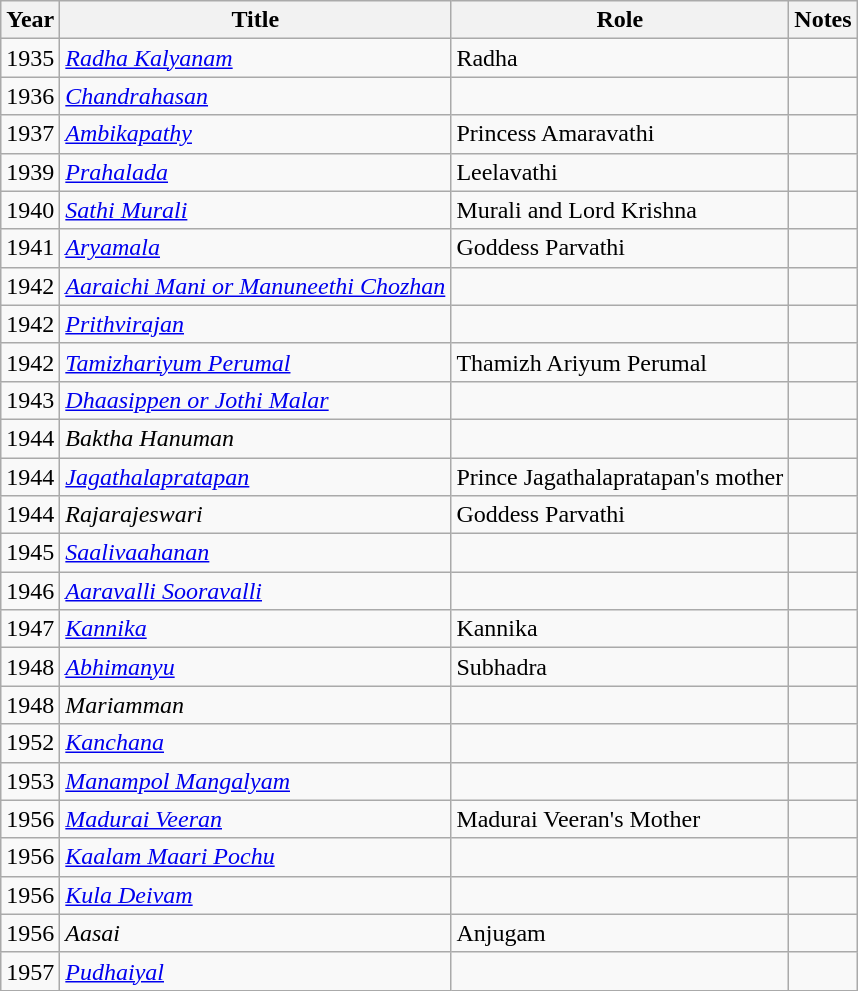<table class="wikitable">
<tr>
<th>Year</th>
<th>Title</th>
<th>Role</th>
<th>Notes</th>
</tr>
<tr>
<td>1935</td>
<td><em><a href='#'>Radha Kalyanam</a></em></td>
<td>Radha</td>
<td></td>
</tr>
<tr>
<td>1936</td>
<td><em><a href='#'>Chandrahasan</a></em></td>
<td></td>
<td></td>
</tr>
<tr>
<td>1937</td>
<td><em><a href='#'>Ambikapathy</a></em></td>
<td>Princess Amaravathi</td>
<td></td>
</tr>
<tr>
<td>1939</td>
<td><em><a href='#'>Prahalada</a></em></td>
<td>Leelavathi</td>
<td></td>
</tr>
<tr>
<td>1940</td>
<td><em><a href='#'>Sathi Murali</a></em></td>
<td>Murali and Lord Krishna</td>
<td></td>
</tr>
<tr>
<td>1941</td>
<td><em><a href='#'>Aryamala</a></em></td>
<td>Goddess Parvathi</td>
<td></td>
</tr>
<tr>
<td>1942</td>
<td><em><a href='#'>Aaraichi Mani or Manuneethi Chozhan</a></em></td>
<td></td>
<td></td>
</tr>
<tr>
<td>1942</td>
<td><em><a href='#'>Prithvirajan</a></em></td>
<td></td>
<td></td>
</tr>
<tr>
<td>1942</td>
<td><em><a href='#'>Tamizhariyum Perumal</a></em></td>
<td>Thamizh Ariyum Perumal</td>
<td></td>
</tr>
<tr>
<td>1943</td>
<td><em><a href='#'>Dhaasippen or Jothi Malar</a></em></td>
<td></td>
<td></td>
</tr>
<tr>
<td>1944</td>
<td><em>Baktha Hanuman</em></td>
<td></td>
<td></td>
</tr>
<tr>
<td>1944</td>
<td><em><a href='#'>Jagathalapratapan</a></em></td>
<td>Prince Jagathalapratapan's mother</td>
<td></td>
</tr>
<tr>
<td>1944</td>
<td><em>Rajarajeswari</em></td>
<td>Goddess Parvathi</td>
<td></td>
</tr>
<tr>
<td>1945</td>
<td><em><a href='#'>Saalivaahanan</a></em></td>
<td></td>
<td></td>
</tr>
<tr>
<td>1946</td>
<td><em><a href='#'>Aaravalli Sooravalli</a></em></td>
<td></td>
<td></td>
</tr>
<tr>
<td>1947</td>
<td><em><a href='#'>Kannika</a></em></td>
<td>Kannika</td>
<td></td>
</tr>
<tr>
<td>1948</td>
<td><em><a href='#'>Abhimanyu</a></em></td>
<td>Subhadra</td>
<td></td>
</tr>
<tr>
<td>1948</td>
<td><em>Mariamman</em></td>
<td></td>
<td></td>
</tr>
<tr>
<td>1952</td>
<td><em><a href='#'>Kanchana</a></em></td>
<td></td>
<td></td>
</tr>
<tr>
<td>1953</td>
<td><em><a href='#'>Manampol Mangalyam</a></em></td>
<td></td>
<td></td>
</tr>
<tr>
<td>1956</td>
<td><em><a href='#'>Madurai Veeran</a></em></td>
<td>Madurai Veeran's Mother</td>
<td></td>
</tr>
<tr>
<td>1956</td>
<td><em><a href='#'>Kaalam Maari Pochu</a></em></td>
<td></td>
<td></td>
</tr>
<tr>
<td>1956</td>
<td><em><a href='#'>Kula Deivam</a></em></td>
<td></td>
<td></td>
</tr>
<tr>
<td>1956</td>
<td><em>Aasai</em></td>
<td>Anjugam</td>
<td></td>
</tr>
<tr>
<td>1957</td>
<td><em><a href='#'>Pudhaiyal</a></em></td>
<td></td>
<td></td>
</tr>
</table>
